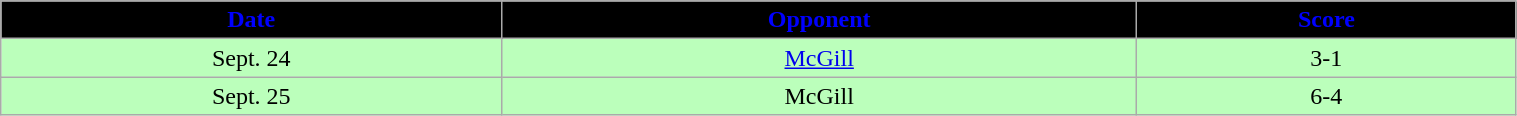<table class="wikitable" style="width:80%;">
<tr style="text-align:center; background:black; color:blue;">
<td><strong>Date</strong></td>
<td><strong>Opponent</strong></td>
<td><strong>Score</strong></td>
</tr>
<tr style="text-align:center; background:#bfb;">
<td>Sept. 24</td>
<td><a href='#'>McGill</a></td>
<td>3-1 </td>
</tr>
<tr style="text-align:center; background:#bfb;">
<td>Sept. 25</td>
<td>McGill</td>
<td>6-4</td>
</tr>
</table>
